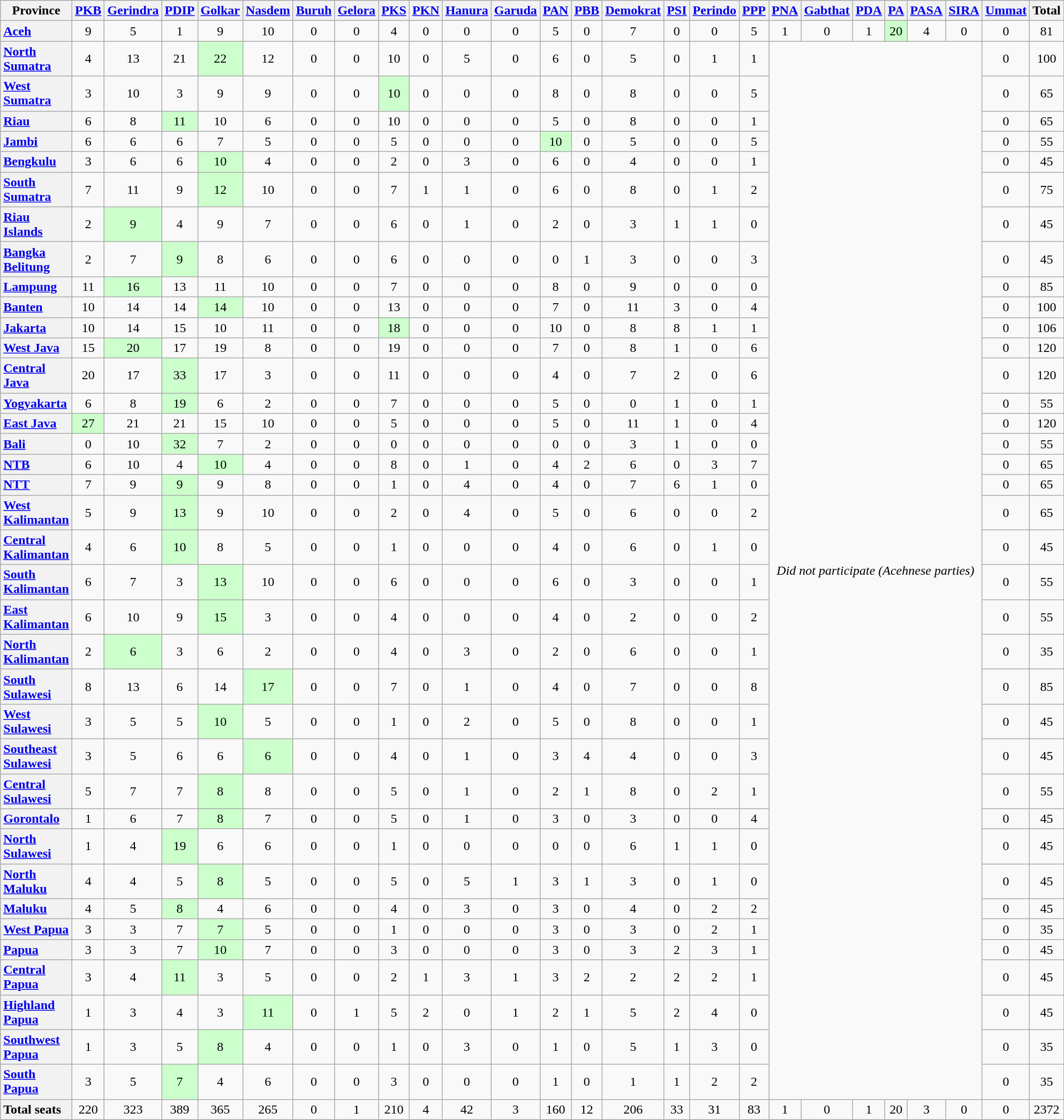<table class="wikitable sortable" style="text-align:center">
<tr>
<th scope=col>Province</th>
<th scope=col width=4%><a href='#'>PKB</a></th>
<th scope=col width=4%><a href='#'>Gerindra</a></th>
<th scope=col width=4%><a href='#'>PDIP</a></th>
<th scope=col width=4%><a href='#'>Golkar</a></th>
<th scope=col width=4%><a href='#'>Nasdem</a></th>
<th scope=col width=4%><a href='#'>Buruh</a></th>
<th scope=col width=4%><a href='#'>Gelora</a></th>
<th scope=col width=4%><a href='#'>PKS</a></th>
<th scope=col width=4%><a href='#'>PKN</a></th>
<th scope=col width=4%><a href='#'>Hanura</a></th>
<th scope=col width=4%><a href='#'>Garuda</a></th>
<th scope=col width=4%><a href='#'>PAN</a></th>
<th scope=col width=4%><a href='#'>PBB</a></th>
<th scope=col width=4%><a href='#'>Demokrat</a></th>
<th scope=col width=4%><a href='#'>PSI</a></th>
<th scope=col width=4%><a href='#'>Perindo</a></th>
<th scope=col width=4%><a href='#'>PPP</a></th>
<th scope=col width=4%><a href='#'>PNA</a></th>
<th scope=col width=4%><a href='#'>Gabthat</a></th>
<th scope=col width=4%><a href='#'>PDA</a></th>
<th scope=col width=4%><a href='#'>PA</a></th>
<th scope=col width=4%><a href='#'>PASA</a></th>
<th scope=col width=4%><a href='#'>SIRA</a></th>
<th scope=col width=4%><a href='#'>Ummat</a></th>
<th scope=col width=4%>Total</th>
</tr>
<tr>
<th scope=row style="text-align:left"><a href='#'>Aceh</a></th>
<td>9</td>
<td>5</td>
<td>1</td>
<td>9</td>
<td>10</td>
<td>0</td>
<td>0</td>
<td>4</td>
<td>0</td>
<td>0</td>
<td>0</td>
<td>5</td>
<td>0</td>
<td>7</td>
<td>0</td>
<td>0</td>
<td>5</td>
<td>1</td>
<td>0</td>
<td>1</td>
<td style="background:#cfc;">20</td>
<td>4</td>
<td>0</td>
<td>0</td>
<td>81</td>
</tr>
<tr>
<th scope=row style="text-align:left"><a href='#'>North Sumatra</a></th>
<td>4</td>
<td>13</td>
<td>21</td>
<td style="background:#cfc;">22</td>
<td>12</td>
<td>0</td>
<td>0</td>
<td>10</td>
<td>0</td>
<td>5</td>
<td>0</td>
<td>6</td>
<td>0</td>
<td>5</td>
<td>0</td>
<td>1</td>
<td>1</td>
<td colspan=6 rowspan=37><em>Did not participate (Acehnese parties)</em></td>
<td>0</td>
<td>100</td>
</tr>
<tr>
<th scope=row style="text-align:left"><a href='#'>West Sumatra</a></th>
<td>3</td>
<td>10</td>
<td>3</td>
<td>9</td>
<td>9</td>
<td>0</td>
<td>0</td>
<td style="background:#cfc;">10</td>
<td>0</td>
<td>0</td>
<td>0</td>
<td>8</td>
<td>0</td>
<td>8</td>
<td>0</td>
<td>0</td>
<td>5</td>
<td>0</td>
<td>65</td>
</tr>
<tr>
<th scope=row style="text-align:left"><a href='#'>Riau</a></th>
<td>6</td>
<td>8</td>
<td style="background:#cfc;">11</td>
<td>10</td>
<td>6</td>
<td>0</td>
<td>0</td>
<td>10</td>
<td>0</td>
<td>0</td>
<td>0</td>
<td>5</td>
<td>0</td>
<td>8</td>
<td>0</td>
<td>0</td>
<td>1</td>
<td>0</td>
<td>65</td>
</tr>
<tr>
<th scope=row style="text-align:left"><a href='#'>Jambi</a></th>
<td>6</td>
<td>6</td>
<td>6</td>
<td>7</td>
<td>5</td>
<td>0</td>
<td>0</td>
<td>5</td>
<td>0</td>
<td>0</td>
<td>0</td>
<td style="background:#cfc;">10</td>
<td>0</td>
<td>5</td>
<td>0</td>
<td>0</td>
<td>5</td>
<td>0</td>
<td>55</td>
</tr>
<tr>
<th scope=row style="text-align:left"><a href='#'>Bengkulu</a></th>
<td>3</td>
<td>6</td>
<td>6</td>
<td style="background:#cfc;">10</td>
<td>4</td>
<td>0</td>
<td>0</td>
<td>2</td>
<td>0</td>
<td>3</td>
<td>0</td>
<td>6</td>
<td>0</td>
<td>4</td>
<td>0</td>
<td>0</td>
<td>1</td>
<td>0</td>
<td>45</td>
</tr>
<tr>
<th scope=row style="text-align:left"><a href='#'>South Sumatra</a></th>
<td>7</td>
<td>11</td>
<td>9</td>
<td style="background:#cfc;">12</td>
<td>10</td>
<td>0</td>
<td>0</td>
<td>7</td>
<td>1</td>
<td>1</td>
<td>0</td>
<td>6</td>
<td>0</td>
<td>8</td>
<td>0</td>
<td>1</td>
<td>2</td>
<td>0</td>
<td>75</td>
</tr>
<tr>
<th scope=row style="text-align:left"><a href='#'>Riau Islands</a></th>
<td>2</td>
<td style="background:#cfc;">9</td>
<td>4</td>
<td>9</td>
<td>7</td>
<td>0</td>
<td>0</td>
<td>6</td>
<td>0</td>
<td>1</td>
<td>0</td>
<td>2</td>
<td>0</td>
<td>3</td>
<td>1</td>
<td>1</td>
<td>0</td>
<td>0</td>
<td>45</td>
</tr>
<tr>
<th scope=row style="text-align:left"><a href='#'>Bangka Belitung</a></th>
<td>2</td>
<td>7</td>
<td style="background:#cfc;">9</td>
<td>8</td>
<td>6</td>
<td>0</td>
<td>0</td>
<td>6</td>
<td>0</td>
<td>0</td>
<td>0</td>
<td>0</td>
<td>1</td>
<td>3</td>
<td>0</td>
<td>0</td>
<td>3</td>
<td>0</td>
<td>45</td>
</tr>
<tr>
<th scope=row style="text-align:left"><a href='#'>Lampung</a></th>
<td>11</td>
<td style="background:#cfc;">16</td>
<td>13</td>
<td>11</td>
<td>10</td>
<td>0</td>
<td>0</td>
<td>7</td>
<td>0</td>
<td>0</td>
<td>0</td>
<td>8</td>
<td>0</td>
<td>9</td>
<td>0</td>
<td>0</td>
<td>0</td>
<td>0</td>
<td>85</td>
</tr>
<tr>
<th scope=row style="text-align:left"><a href='#'>Banten</a></th>
<td>10</td>
<td>14</td>
<td>14</td>
<td style="background:#cfc;">14</td>
<td>10</td>
<td>0</td>
<td>0</td>
<td>13</td>
<td>0</td>
<td>0</td>
<td>0</td>
<td>7</td>
<td>0</td>
<td>11</td>
<td>3</td>
<td>0</td>
<td>4</td>
<td>0</td>
<td>100</td>
</tr>
<tr>
<th scope=row style="text-align:left"><a href='#'>Jakarta</a></th>
<td>10</td>
<td>14</td>
<td>15</td>
<td>10</td>
<td>11</td>
<td>0</td>
<td>0</td>
<td style="background:#cfc;">18</td>
<td>0</td>
<td>0</td>
<td>0</td>
<td>10</td>
<td>0</td>
<td>8</td>
<td>8</td>
<td>1</td>
<td>1</td>
<td>0</td>
<td>106</td>
</tr>
<tr>
<th scope=row style="text-align:left"><a href='#'>West Java</a></th>
<td>15</td>
<td style="background:#cfc;">20</td>
<td>17</td>
<td>19</td>
<td>8</td>
<td>0</td>
<td>0</td>
<td>19</td>
<td>0</td>
<td>0</td>
<td>0</td>
<td>7</td>
<td>0</td>
<td>8</td>
<td>1</td>
<td>0</td>
<td>6</td>
<td>0</td>
<td>120</td>
</tr>
<tr>
<th scope=row style="text-align:left"><a href='#'>Central Java</a></th>
<td>20</td>
<td>17</td>
<td style="background:#cfc;">33</td>
<td>17</td>
<td>3</td>
<td>0</td>
<td>0</td>
<td>11</td>
<td>0</td>
<td>0</td>
<td>0</td>
<td>4</td>
<td>0</td>
<td>7</td>
<td>2</td>
<td>0</td>
<td>6</td>
<td>0</td>
<td>120</td>
</tr>
<tr>
<th scope=row style="text-align:left"><a href='#'>Yogyakarta</a></th>
<td>6</td>
<td>8</td>
<td style="background:#cfc;">19</td>
<td>6</td>
<td>2</td>
<td>0</td>
<td>0</td>
<td>7</td>
<td>0</td>
<td>0</td>
<td>0</td>
<td>5</td>
<td>0</td>
<td>0</td>
<td>1</td>
<td>0</td>
<td>1</td>
<td>0</td>
<td>55</td>
</tr>
<tr>
<th scope=row style="text-align:left"><a href='#'>East Java</a></th>
<td style="background:#cfc;">27</td>
<td>21</td>
<td>21</td>
<td>15</td>
<td>10</td>
<td>0</td>
<td>0</td>
<td>5</td>
<td>0</td>
<td>0</td>
<td>0</td>
<td>5</td>
<td>0</td>
<td>11</td>
<td>1</td>
<td>0</td>
<td>4</td>
<td>0</td>
<td>120</td>
</tr>
<tr>
<th scope=row style="text-align:left"><a href='#'>Bali</a></th>
<td>0</td>
<td>10</td>
<td style="background:#cfc;">32</td>
<td>7</td>
<td>2</td>
<td>0</td>
<td>0</td>
<td>0</td>
<td>0</td>
<td>0</td>
<td>0</td>
<td>0</td>
<td>0</td>
<td>3</td>
<td>1</td>
<td>0</td>
<td>0</td>
<td>0</td>
<td>55</td>
</tr>
<tr>
<th scope=row style="text-align:left"><a href='#'>NTB</a></th>
<td>6</td>
<td>10</td>
<td>4</td>
<td style="background:#cfc;">10</td>
<td>4</td>
<td>0</td>
<td>0</td>
<td>8</td>
<td>0</td>
<td>1</td>
<td>0</td>
<td>4</td>
<td>2</td>
<td>6</td>
<td>0</td>
<td>3</td>
<td>7</td>
<td>0</td>
<td>65</td>
</tr>
<tr>
<th scope=row style="text-align:left"><a href='#'>NTT</a></th>
<td>7</td>
<td>9</td>
<td style="background:#cfc;">9</td>
<td>9</td>
<td>8</td>
<td>0</td>
<td>0</td>
<td>1</td>
<td>0</td>
<td>4</td>
<td>0</td>
<td>4</td>
<td>0</td>
<td>7</td>
<td>6</td>
<td>1</td>
<td>0</td>
<td>0</td>
<td>65</td>
</tr>
<tr>
<th scope=row style="text-align:left"><a href='#'>West Kalimantan</a></th>
<td>5</td>
<td>9</td>
<td style="background:#cfc;">13</td>
<td>9</td>
<td>10</td>
<td>0</td>
<td>0</td>
<td>2</td>
<td>0</td>
<td>4</td>
<td>0</td>
<td>5</td>
<td>0</td>
<td>6</td>
<td>0</td>
<td>0</td>
<td>2</td>
<td>0</td>
<td>65</td>
</tr>
<tr>
<th scope=row style="text-align:left"><a href='#'>Central Kalimantan</a></th>
<td>4</td>
<td>6</td>
<td style="background:#cfc;">10</td>
<td>8</td>
<td>5</td>
<td>0</td>
<td>0</td>
<td>1</td>
<td>0</td>
<td>0</td>
<td>0</td>
<td>4</td>
<td>0</td>
<td>6</td>
<td>0</td>
<td>1</td>
<td>0</td>
<td>0</td>
<td>45</td>
</tr>
<tr>
<th scope=row style="text-align:left"><a href='#'>South Kalimantan</a></th>
<td>6</td>
<td>7</td>
<td>3</td>
<td style="background:#cfc;">13</td>
<td>10</td>
<td>0</td>
<td>0</td>
<td>6</td>
<td>0</td>
<td>0</td>
<td>0</td>
<td>6</td>
<td>0</td>
<td>3</td>
<td>0</td>
<td>0</td>
<td>1</td>
<td>0</td>
<td>55</td>
</tr>
<tr>
<th scope=row style="text-align:left"><a href='#'>East Kalimantan</a></th>
<td>6</td>
<td>10</td>
<td>9</td>
<td style="background:#cfc;">15</td>
<td>3</td>
<td>0</td>
<td>0</td>
<td>4</td>
<td>0</td>
<td>0</td>
<td>0</td>
<td>4</td>
<td>0</td>
<td>2</td>
<td>0</td>
<td>0</td>
<td>2</td>
<td>0</td>
<td>55</td>
</tr>
<tr>
<th scope=row style="text-align:left"><a href='#'>North Kalimantan</a></th>
<td>2</td>
<td style="background:#cfc;">6</td>
<td>3</td>
<td>6</td>
<td>2</td>
<td>0</td>
<td>0</td>
<td>4</td>
<td>0</td>
<td>3</td>
<td>0</td>
<td>2</td>
<td>0</td>
<td>6</td>
<td>0</td>
<td>0</td>
<td>1</td>
<td>0</td>
<td>35</td>
</tr>
<tr>
<th scope=row style="text-align:left"><a href='#'>South Sulawesi</a></th>
<td>8</td>
<td>13</td>
<td>6</td>
<td>14</td>
<td style="background:#cfc;">17</td>
<td>0</td>
<td>0</td>
<td>7</td>
<td>0</td>
<td>1</td>
<td>0</td>
<td>4</td>
<td>0</td>
<td>7</td>
<td>0</td>
<td>0</td>
<td>8</td>
<td>0</td>
<td>85</td>
</tr>
<tr>
<th scope=row style="text-align:left"><a href='#'>West Sulawesi</a></th>
<td>3</td>
<td>5</td>
<td>5</td>
<td style="background:#cfc;">10</td>
<td>5</td>
<td>0</td>
<td>0</td>
<td>1</td>
<td>0</td>
<td>2</td>
<td>0</td>
<td>5</td>
<td>0</td>
<td>8</td>
<td>0</td>
<td>0</td>
<td>1</td>
<td>0</td>
<td>45</td>
</tr>
<tr>
<th scope=row style="text-align:left"><a href='#'>Southeast Sulawesi</a></th>
<td>3</td>
<td>5</td>
<td>6</td>
<td>6</td>
<td style="background:#cfc;">6</td>
<td>0</td>
<td>0</td>
<td>4</td>
<td>0</td>
<td>1</td>
<td>0</td>
<td>3</td>
<td>4</td>
<td>4</td>
<td>0</td>
<td>0</td>
<td>3</td>
<td>0</td>
<td>45</td>
</tr>
<tr>
<th scope=row style="text-align:left"><a href='#'>Central Sulawesi</a></th>
<td>5</td>
<td>7</td>
<td>7</td>
<td style="background:#cfc;">8</td>
<td>8</td>
<td>0</td>
<td>0</td>
<td>5</td>
<td>0</td>
<td>1</td>
<td>0</td>
<td>2</td>
<td>1</td>
<td>8</td>
<td>0</td>
<td>2</td>
<td>1</td>
<td>0</td>
<td>55</td>
</tr>
<tr>
<th scope=row style="text-align:left"><a href='#'>Gorontalo</a></th>
<td>1</td>
<td>6</td>
<td>7</td>
<td style="background:#cfc;">8</td>
<td>7</td>
<td>0</td>
<td>0</td>
<td>5</td>
<td>0</td>
<td>1</td>
<td>0</td>
<td>3</td>
<td>0</td>
<td>3</td>
<td>0</td>
<td>0</td>
<td>4</td>
<td>0</td>
<td>45</td>
</tr>
<tr>
<th scope=row style="text-align:left"><a href='#'>North Sulawesi</a></th>
<td>1</td>
<td>4</td>
<td style="background:#cfc;">19</td>
<td>6</td>
<td>6</td>
<td>0</td>
<td>0</td>
<td>1</td>
<td>0</td>
<td>0</td>
<td>0</td>
<td>0</td>
<td>0</td>
<td>6</td>
<td>1</td>
<td>1</td>
<td>0</td>
<td>0</td>
<td>45</td>
</tr>
<tr>
<th scope=row style="text-align:left"><a href='#'>North Maluku</a></th>
<td>4</td>
<td>4</td>
<td>5</td>
<td style="background:#cfc;">8</td>
<td>5</td>
<td>0</td>
<td>0</td>
<td>5</td>
<td>0</td>
<td>5</td>
<td>1</td>
<td>3</td>
<td>1</td>
<td>3</td>
<td>0</td>
<td>1</td>
<td>0</td>
<td>0</td>
<td>45</td>
</tr>
<tr>
<th scope=row style="text-align:left"><a href='#'>Maluku</a></th>
<td>4</td>
<td>5</td>
<td style="background:#cfc;">8</td>
<td>4</td>
<td>6</td>
<td>0</td>
<td>0</td>
<td>4</td>
<td>0</td>
<td>3</td>
<td>0</td>
<td>3</td>
<td>0</td>
<td>4</td>
<td>0</td>
<td>2</td>
<td>2</td>
<td>0</td>
<td>45</td>
</tr>
<tr>
<th scope=row style="text-align:left"><a href='#'>West Papua</a></th>
<td>3</td>
<td>3</td>
<td>7</td>
<td style="background:#cfc;">7</td>
<td>5</td>
<td>0</td>
<td>0</td>
<td>1</td>
<td>0</td>
<td>0</td>
<td>0</td>
<td>3</td>
<td>0</td>
<td>3</td>
<td>0</td>
<td>2</td>
<td>1</td>
<td>0</td>
<td>35</td>
</tr>
<tr>
<th scope=row style="text-align:left"><a href='#'>Papua</a></th>
<td>3</td>
<td>3</td>
<td>7</td>
<td style="background:#cfc;">10</td>
<td>7</td>
<td>0</td>
<td>0</td>
<td>3</td>
<td>0</td>
<td>0</td>
<td>0</td>
<td>3</td>
<td>0</td>
<td>3</td>
<td>2</td>
<td>3</td>
<td>1</td>
<td>0</td>
<td>45</td>
</tr>
<tr>
<th scope=row style="text-align:left"><a href='#'>Central Papua</a></th>
<td>3</td>
<td>4</td>
<td style="background:#cfc;">11</td>
<td>3</td>
<td>5</td>
<td>0</td>
<td>0</td>
<td>2</td>
<td>1</td>
<td>3</td>
<td>1</td>
<td>3</td>
<td>2</td>
<td>2</td>
<td>2</td>
<td>2</td>
<td>1</td>
<td>0</td>
<td>45</td>
</tr>
<tr>
<th scope=row style="text-align:left"><a href='#'>Highland Papua</a></th>
<td>1</td>
<td>3</td>
<td>4</td>
<td>3</td>
<td style="background:#cfc;">11</td>
<td>0</td>
<td>1</td>
<td>5</td>
<td>2</td>
<td>0</td>
<td>1</td>
<td>2</td>
<td>1</td>
<td>5</td>
<td>2</td>
<td>4</td>
<td>0</td>
<td>0</td>
<td>45</td>
</tr>
<tr>
<th scope=row style="text-align:left"><a href='#'>Southwest Papua</a></th>
<td>1</td>
<td>3</td>
<td>5</td>
<td style="background:#cfc;">8</td>
<td>4</td>
<td>0</td>
<td>0</td>
<td>1</td>
<td>0</td>
<td>3</td>
<td>0</td>
<td>1</td>
<td>0</td>
<td>5</td>
<td>1</td>
<td>3</td>
<td>0</td>
<td>0</td>
<td>35</td>
</tr>
<tr>
<th scope=row style="text-align:left"><a href='#'>South Papua</a></th>
<td>3</td>
<td>5</td>
<td style="background:#cfc;">7</td>
<td>4</td>
<td>6</td>
<td>0</td>
<td>0</td>
<td>3</td>
<td>0</td>
<td>0</td>
<td>0</td>
<td>1</td>
<td>0</td>
<td>1</td>
<td>1</td>
<td>2</td>
<td>2</td>
<td>0</td>
<td>35</td>
</tr>
<tr>
<th scope=row style="text-align:left">Total seats</th>
<td>220</td>
<td>323</td>
<td>389</td>
<td>365</td>
<td>265</td>
<td>0</td>
<td>1</td>
<td>210</td>
<td>4</td>
<td>42</td>
<td>3</td>
<td>160</td>
<td>12</td>
<td>206</td>
<td>33</td>
<td>31</td>
<td>83</td>
<td>1</td>
<td>0</td>
<td>1</td>
<td>20</td>
<td>3</td>
<td>0</td>
<td>0</td>
<td>2372</td>
</tr>
</table>
